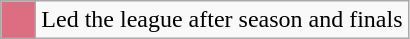<table class="wikitable">
<tr>
<td style="background:#DD6E81; width:1em"></td>
<td>Led the league after season and finals</td>
</tr>
</table>
